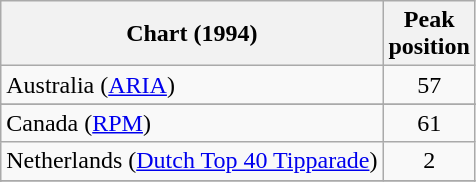<table class="wikitable sortable">
<tr>
<th>Chart (1994)</th>
<th>Peak<br>position</th>
</tr>
<tr>
<td>Australia (<a href='#'>ARIA</a>)</td>
<td text align="center">57</td>
</tr>
<tr>
</tr>
<tr>
<td>Canada (<a href='#'>RPM</a>)</td>
<td text align="center">61</td>
</tr>
<tr>
<td>Netherlands (<a href='#'>Dutch Top 40 Tipparade</a>)</td>
<td text align="center">2</td>
</tr>
<tr>
</tr>
<tr>
</tr>
</table>
